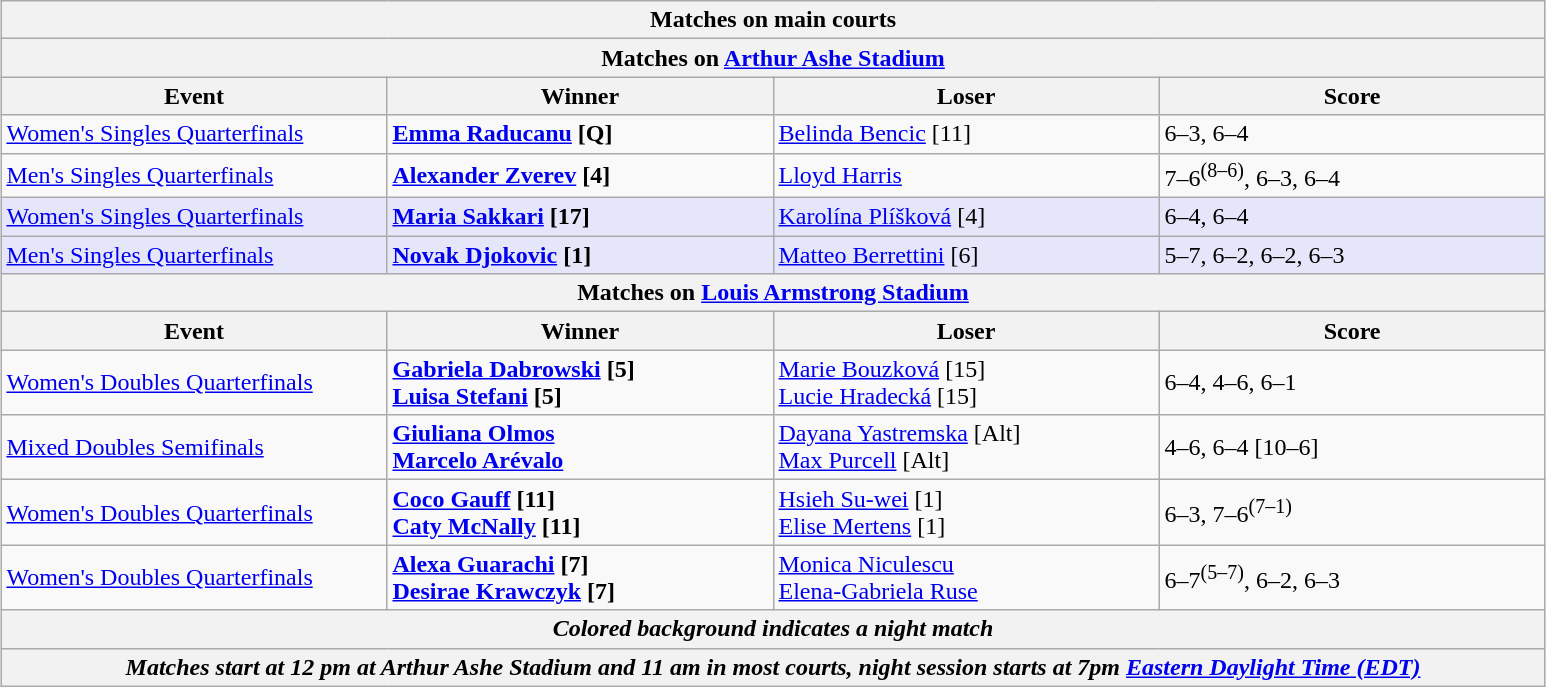<table class="wikitable" style="margin:auto;">
<tr>
<th colspan="4" style="white-space:nowrap;">Matches on main courts</th>
</tr>
<tr>
<th colspan="4"><strong>Matches on <a href='#'>Arthur Ashe Stadium</a></strong></th>
</tr>
<tr>
<th width="250">Event</th>
<th width="250">Winner</th>
<th width="250">Loser</th>
<th width="250">Score</th>
</tr>
<tr>
<td><a href='#'>Women's Singles Quarterfinals</a></td>
<td><strong> <a href='#'>Emma Raducanu</a> [Q]</strong></td>
<td> <a href='#'>Belinda Bencic</a> [11]</td>
<td>6–3, 6–4</td>
</tr>
<tr>
<td><a href='#'>Men's Singles Quarterfinals</a></td>
<td><strong> <a href='#'>Alexander Zverev</a> [4]</strong></td>
<td> <a href='#'>Lloyd Harris</a></td>
<td>7–6<sup>(8–6)</sup>, 6–3, 6–4</td>
</tr>
<tr bgcolor="lavender">
<td><a href='#'>Women's Singles Quarterfinals</a></td>
<td><strong> <a href='#'>Maria Sakkari</a> [17]</strong></td>
<td> <a href='#'>Karolína Plíšková</a> [4]</td>
<td>6–4, 6–4</td>
</tr>
<tr bgcolor="lavender">
<td><a href='#'>Men's Singles Quarterfinals</a></td>
<td><strong> <a href='#'>Novak Djokovic</a> [1]</strong></td>
<td> <a href='#'>Matteo Berrettini</a> [6]</td>
<td>5–7, 6–2, 6–2, 6–3</td>
</tr>
<tr>
<th colspan="4"><strong>Matches on <a href='#'>Louis Armstrong Stadium</a></strong></th>
</tr>
<tr>
<th width="250">Event</th>
<th width="250">Winner</th>
<th width="250">Loser</th>
<th width="250">Score</th>
</tr>
<tr>
<td><a href='#'>Women's Doubles Quarterfinals</a></td>
<td><strong> <a href='#'>Gabriela Dabrowski</a> [5] <br>  <a href='#'>Luisa Stefani</a> [5]</strong></td>
<td> <a href='#'>Marie Bouzková</a> [15] <br>  <a href='#'>Lucie Hradecká</a> [15]</td>
<td>6–4, 4–6, 6–1</td>
</tr>
<tr>
<td><a href='#'>Mixed Doubles Semifinals</a></td>
<td><strong> <a href='#'>Giuliana Olmos</a> <br>  <a href='#'>Marcelo Arévalo</a></strong></td>
<td> <a href='#'>Dayana Yastremska</a> [Alt] <br>  <a href='#'>Max Purcell</a> [Alt]</td>
<td>4–6, 6–4 [10–6]</td>
</tr>
<tr>
<td><a href='#'>Women's Doubles Quarterfinals</a></td>
<td><strong> <a href='#'>Coco Gauff</a> [11] <br>  <a href='#'>Caty McNally</a> [11]</strong></td>
<td> <a href='#'>Hsieh Su-wei</a> [1] <br>  <a href='#'>Elise Mertens</a> [1]</td>
<td>6–3, 7–6<sup>(7–1)</sup></td>
</tr>
<tr>
<td><a href='#'>Women's Doubles Quarterfinals</a></td>
<td><strong> <a href='#'>Alexa Guarachi</a> [7] <br>  <a href='#'>Desirae Krawczyk</a> [7]</strong></td>
<td> <a href='#'>Monica Niculescu</a> <br>  <a href='#'>Elena-Gabriela Ruse</a></td>
<td>6–7<sup>(5–7)</sup>, 6–2, 6–3</td>
</tr>
<tr>
<th colspan="4"><em>Colored background indicates a night match</em></th>
</tr>
<tr>
<th colspan="4"><em>Matches start at 12 pm at Arthur Ashe Stadium and 11 am in most courts, night session starts at 7pm <a href='#'>Eastern Daylight Time (EDT)</a></em></th>
</tr>
</table>
